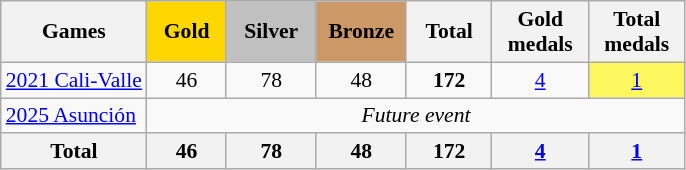<table class="wikitable" style="text-align:center; font-size:90%;">
<tr>
<th>Games</th>
<td style="background:gold; width:3.2em; font-weight:bold;">Gold</td>
<td style="background:silver; width:3.7em; font-weight:bold;">Silver</td>
<td style="background:#c96; width:3.7em; font-weight:bold;">Bronze</td>
<th style="width:3.5em; font-weight:bold;">Total</th>
<th style="width:4em; font-weight:bold;">Gold medals</th>
<th style="width:4em; font-weight:bold;">Total medals</th>
</tr>
<tr>
<td align="left"> <a href='#'>2021 Cali-Valle</a></td>
<td>46</td>
<td>78</td>
<td>48</td>
<td><strong>172</strong></td>
<td><a href='#'>4</a></td>
<td style="background:#FCF75E;"><a href='#'>1</a></td>
</tr>
<tr>
<td align="left"> <a href='#'>2025 Asunción</a></td>
<td colspan="6" style="text-align:center;"><em>Future event</em></td>
</tr>
<tr>
<th>Total</th>
<th>46</th>
<th>78</th>
<th>48</th>
<th>172</th>
<th><a href='#'>4</a></th>
<th><a href='#'>1</a></th>
</tr>
</table>
